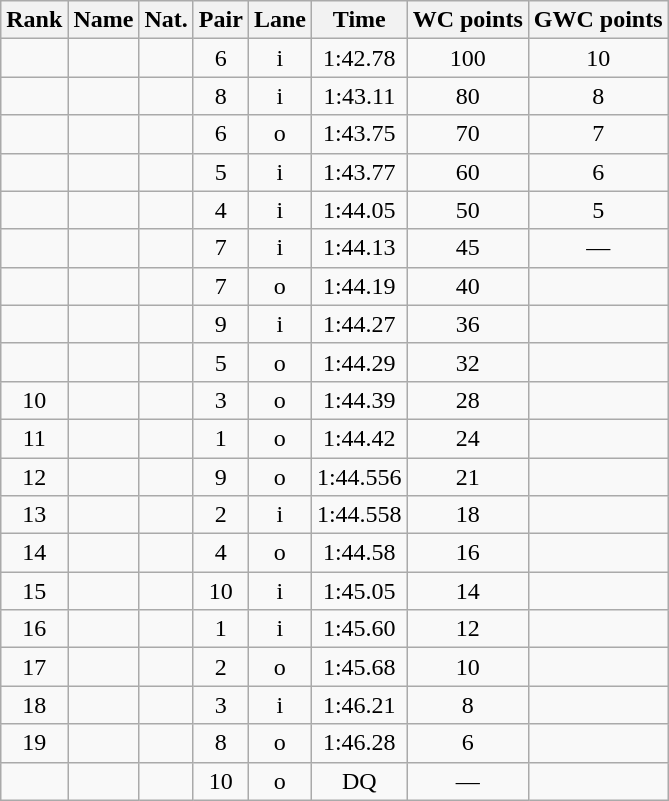<table class="wikitable sortable" style="text-align:center">
<tr>
<th>Rank</th>
<th>Name</th>
<th>Nat.</th>
<th>Pair</th>
<th>Lane</th>
<th>Time</th>
<th>WC points</th>
<th>GWC points</th>
</tr>
<tr>
<td></td>
<td align=left></td>
<td></td>
<td>6</td>
<td>i</td>
<td>1:42.78</td>
<td>100</td>
<td>10</td>
</tr>
<tr>
<td></td>
<td align=left></td>
<td></td>
<td>8</td>
<td>i</td>
<td>1:43.11</td>
<td>80</td>
<td>8</td>
</tr>
<tr>
<td></td>
<td align=left></td>
<td></td>
<td>6</td>
<td>o</td>
<td>1:43.75</td>
<td>70</td>
<td>7</td>
</tr>
<tr>
<td></td>
<td align=left></td>
<td></td>
<td>5</td>
<td>i</td>
<td>1:43.77</td>
<td>60</td>
<td>6</td>
</tr>
<tr>
<td></td>
<td align=left></td>
<td></td>
<td>4</td>
<td>i</td>
<td>1:44.05</td>
<td>50</td>
<td>5</td>
</tr>
<tr>
<td></td>
<td align=left></td>
<td></td>
<td>7</td>
<td>i</td>
<td>1:44.13</td>
<td>45</td>
<td>—</td>
</tr>
<tr>
<td></td>
<td align=left></td>
<td></td>
<td>7</td>
<td>o</td>
<td>1:44.19</td>
<td>40</td>
<td></td>
</tr>
<tr>
<td></td>
<td align=left></td>
<td></td>
<td>9</td>
<td>i</td>
<td>1:44.27</td>
<td>36</td>
<td></td>
</tr>
<tr>
<td></td>
<td align=left></td>
<td></td>
<td>5</td>
<td>o</td>
<td>1:44.29</td>
<td>32</td>
<td></td>
</tr>
<tr>
<td>10</td>
<td align=left></td>
<td></td>
<td>3</td>
<td>o</td>
<td>1:44.39</td>
<td>28</td>
<td></td>
</tr>
<tr>
<td>11</td>
<td align=left></td>
<td></td>
<td>1</td>
<td>o</td>
<td>1:44.42</td>
<td>24</td>
<td></td>
</tr>
<tr>
<td>12</td>
<td align=left></td>
<td></td>
<td>9</td>
<td>o</td>
<td>1:44.556</td>
<td>21</td>
<td></td>
</tr>
<tr>
<td>13</td>
<td align=left></td>
<td></td>
<td>2</td>
<td>i</td>
<td>1:44.558</td>
<td>18</td>
<td></td>
</tr>
<tr>
<td>14</td>
<td align=left></td>
<td></td>
<td>4</td>
<td>o</td>
<td>1:44.58</td>
<td>16</td>
<td></td>
</tr>
<tr>
<td>15</td>
<td align=left></td>
<td></td>
<td>10</td>
<td>i</td>
<td>1:45.05</td>
<td>14</td>
<td></td>
</tr>
<tr>
<td>16</td>
<td align=left></td>
<td></td>
<td>1</td>
<td>i</td>
<td>1:45.60</td>
<td>12</td>
<td></td>
</tr>
<tr>
<td>17</td>
<td align=left></td>
<td></td>
<td>2</td>
<td>o</td>
<td>1:45.68</td>
<td>10</td>
<td></td>
</tr>
<tr>
<td>18</td>
<td align=left></td>
<td></td>
<td>3</td>
<td>i</td>
<td>1:46.21</td>
<td>8</td>
<td></td>
</tr>
<tr>
<td>19</td>
<td align=left></td>
<td></td>
<td>8</td>
<td>o</td>
<td>1:46.28</td>
<td>6</td>
<td></td>
</tr>
<tr>
<td></td>
<td align=left></td>
<td></td>
<td>10</td>
<td>o</td>
<td>DQ</td>
<td>—</td>
<td></td>
</tr>
</table>
